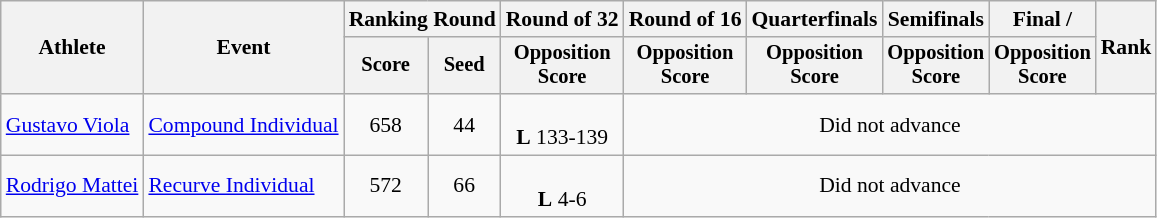<table class="wikitable" style="font-size:90%">
<tr>
<th rowspan="2">Athlete</th>
<th rowspan="2">Event</th>
<th colspan="2">Ranking Round</th>
<th>Round of 32</th>
<th>Round of 16</th>
<th>Quarterfinals</th>
<th>Semifinals</th>
<th>Final / </th>
<th rowspan="2">Rank</th>
</tr>
<tr style="font-size:95%">
<th>Score</th>
<th>Seed</th>
<th>Opposition<br>Score</th>
<th>Opposition<br>Score</th>
<th>Opposition<br>Score</th>
<th>Opposition<br>Score</th>
<th>Opposition<br>Score</th>
</tr>
<tr align=center>
<td align=left><a href='#'>Gustavo Viola</a></td>
<td align=left><a href='#'>Compound Individual</a></td>
<td>658</td>
<td>44</td>
<td><br> <strong>L</strong> 133-139</td>
<td colspan=5>Did not advance</td>
</tr>
<tr align=center>
<td align=left><a href='#'>Rodrigo Mattei</a></td>
<td align=left><a href='#'>Recurve Individual</a></td>
<td>572</td>
<td>66</td>
<td><br> <strong>L</strong> 4-6</td>
<td colspan=5>Did not advance</td>
</tr>
</table>
